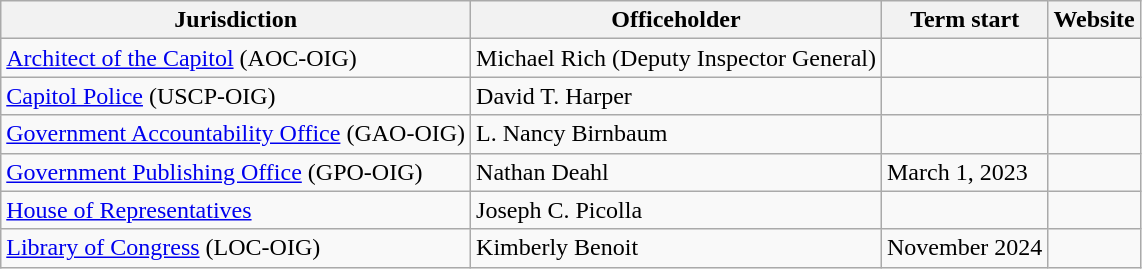<table class="wikitable sortable">
<tr style="vertical-align:bottom;">
<th>Jurisdiction</th>
<th>Officeholder</th>
<th>Term start</th>
<th>Website</th>
</tr>
<tr>
<td><a href='#'>Architect of the Capitol</a> (AOC-OIG)</td>
<td>Michael Rich (Deputy Inspector General)</td>
<td></td>
<td></td>
</tr>
<tr>
<td><a href='#'>Capitol Police</a> (USCP-OIG)</td>
<td>David T. Harper</td>
<td></td>
<td></td>
</tr>
<tr>
<td><a href='#'>Government Accountability Office</a> (GAO-OIG)</td>
<td>L. Nancy Birnbaum</td>
<td></td>
<td></td>
</tr>
<tr>
<td><a href='#'>Government Publishing Office</a> (GPO-OIG)</td>
<td>Nathan Deahl</td>
<td>March 1, 2023<br></td>
<td></td>
</tr>
<tr>
<td><a href='#'>House of Representatives</a></td>
<td>Joseph C. Picolla</td>
<td><br></td>
<td></td>
</tr>
<tr>
<td><a href='#'>Library of Congress</a> (LOC-OIG)</td>
<td>Kimberly Benoit</td>
<td>November 2024</td>
<td></td>
</tr>
</table>
